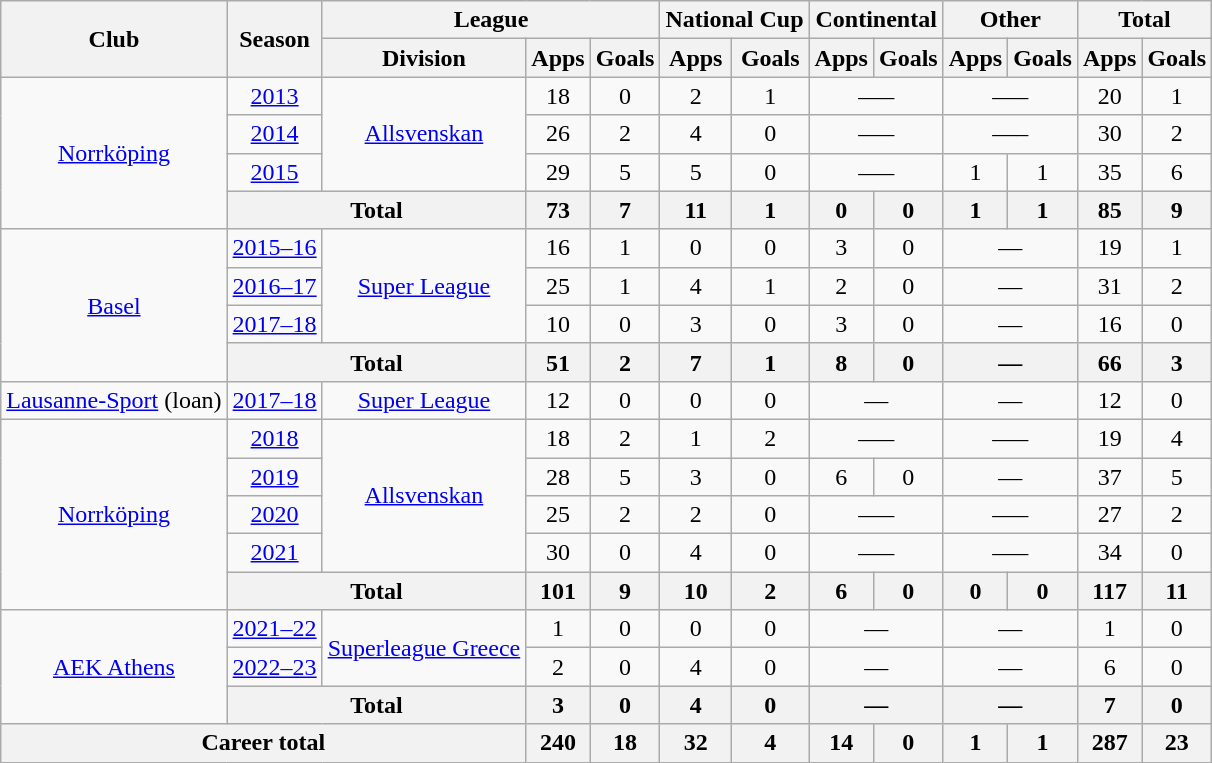<table class="wikitable" style="text-align: center">
<tr>
<th rowspan="2">Club</th>
<th rowspan="2">Season</th>
<th colspan="3">League</th>
<th colspan="2">National Cup</th>
<th colspan="2">Continental</th>
<th colspan="2">Other</th>
<th colspan="2">Total</th>
</tr>
<tr>
<th>Division</th>
<th>Apps</th>
<th>Goals</th>
<th>Apps</th>
<th>Goals</th>
<th>Apps</th>
<th>Goals</th>
<th>Apps</th>
<th>Goals</th>
<th>Apps</th>
<th>Goals</th>
</tr>
<tr>
<td rowspan="4"><a href='#'>Norrköping</a></td>
<td><a href='#'>2013</a></td>
<td rowspan="3"><a href='#'>Allsvenskan</a></td>
<td>18</td>
<td>0</td>
<td>2</td>
<td>1</td>
<td colspan="2">—–</td>
<td colspan="2">—–</td>
<td>20</td>
<td>1</td>
</tr>
<tr>
<td><a href='#'>2014</a></td>
<td>26</td>
<td>2</td>
<td>4</td>
<td>0</td>
<td colspan="2">—–</td>
<td colspan="2">—–</td>
<td>30</td>
<td>2</td>
</tr>
<tr>
<td><a href='#'>2015</a></td>
<td>29</td>
<td>5</td>
<td>5</td>
<td>0</td>
<td colspan="2">—–</td>
<td>1</td>
<td>1</td>
<td>35</td>
<td>6</td>
</tr>
<tr>
<th colspan="2">Total</th>
<th>73</th>
<th>7</th>
<th>11</th>
<th>1</th>
<th>0</th>
<th>0</th>
<th>1</th>
<th>1</th>
<th>85</th>
<th>9</th>
</tr>
<tr>
<td rowspan="4"><a href='#'>Basel</a></td>
<td><a href='#'>2015–16</a></td>
<td rowspan="3"><a href='#'>Super League</a></td>
<td>16</td>
<td>1</td>
<td>0</td>
<td>0</td>
<td>3</td>
<td>0</td>
<td colspan="2">—</td>
<td>19</td>
<td>1</td>
</tr>
<tr>
<td><a href='#'>2016–17</a></td>
<td>25</td>
<td>1</td>
<td>4</td>
<td>1</td>
<td>2</td>
<td>0</td>
<td colspan="2">—</td>
<td>31</td>
<td>2</td>
</tr>
<tr>
<td><a href='#'>2017–18</a></td>
<td>10</td>
<td>0</td>
<td>3</td>
<td>0</td>
<td>3</td>
<td>0</td>
<td colspan="2">—</td>
<td>16</td>
<td>0</td>
</tr>
<tr>
<th colspan="2">Total</th>
<th>51</th>
<th>2</th>
<th>7</th>
<th>1</th>
<th>8</th>
<th>0</th>
<th colspan="2">—</th>
<th>66</th>
<th>3</th>
</tr>
<tr>
<td><a href='#'>Lausanne-Sport</a> (loan)</td>
<td><a href='#'>2017–18</a></td>
<td><a href='#'>Super League</a></td>
<td>12</td>
<td>0</td>
<td>0</td>
<td>0</td>
<td colspan="2">—</td>
<td colspan="2">—</td>
<td>12</td>
<td>0</td>
</tr>
<tr>
<td rowspan="5"><a href='#'>Norrköping</a></td>
<td><a href='#'>2018</a></td>
<td rowspan="4"><a href='#'>Allsvenskan</a></td>
<td>18</td>
<td>2</td>
<td>1</td>
<td>2</td>
<td colspan="2">—–</td>
<td colspan="2">—–</td>
<td>19</td>
<td>4</td>
</tr>
<tr>
<td><a href='#'>2019</a></td>
<td>28</td>
<td>5</td>
<td>3</td>
<td>0</td>
<td>6</td>
<td>0</td>
<td colspan="2">—</td>
<td>37</td>
<td>5</td>
</tr>
<tr>
<td><a href='#'>2020</a></td>
<td>25</td>
<td>2</td>
<td>2</td>
<td>0</td>
<td colspan="2">—–</td>
<td colspan="2">—–</td>
<td>27</td>
<td>2</td>
</tr>
<tr>
<td><a href='#'>2021</a></td>
<td>30</td>
<td>0</td>
<td>4</td>
<td>0</td>
<td colspan="2">—–</td>
<td colspan="2">—–</td>
<td>34</td>
<td>0</td>
</tr>
<tr>
<th colspan="2">Total</th>
<th>101</th>
<th>9</th>
<th>10</th>
<th>2</th>
<th>6</th>
<th>0</th>
<th>0</th>
<th>0</th>
<th>117</th>
<th>11</th>
</tr>
<tr>
<td rowspan="3"><a href='#'>AEK Athens</a></td>
<td><a href='#'>2021–22</a></td>
<td rowspan="2"><a href='#'>Superleague Greece</a></td>
<td>1</td>
<td>0</td>
<td>0</td>
<td>0</td>
<td colspan="2">—</td>
<td colspan="2">—</td>
<td>1</td>
<td>0</td>
</tr>
<tr>
<td><a href='#'>2022–23</a></td>
<td>2</td>
<td>0</td>
<td>4</td>
<td>0</td>
<td colspan="2">—</td>
<td colspan="2">—</td>
<td>6</td>
<td>0</td>
</tr>
<tr>
<th colspan="2">Total</th>
<th>3</th>
<th>0</th>
<th>4</th>
<th>0</th>
<th colspan="2">—</th>
<th colspan="2">—</th>
<th>7</th>
<th>0</th>
</tr>
<tr>
<th colspan="3">Career total</th>
<th>240</th>
<th>18</th>
<th>32</th>
<th>4</th>
<th>14</th>
<th>0</th>
<th>1</th>
<th>1</th>
<th>287</th>
<th>23</th>
</tr>
</table>
